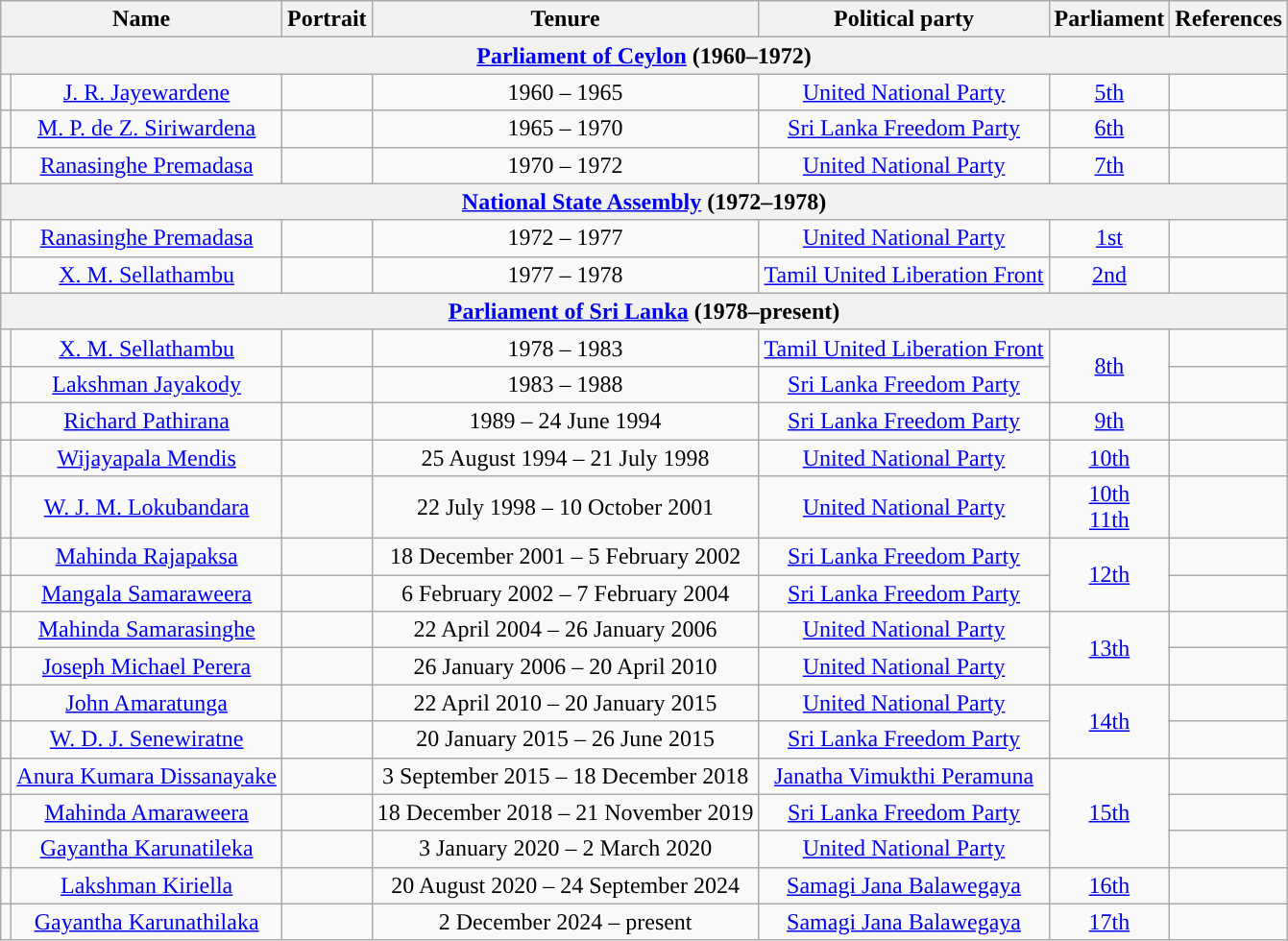<table class="wikitable" style="font-size:100%; text-align:center;">
<tr>
<th colspan=2>Name</th>
<th>Portrait</th>
<th>Tenure</th>
<th>Political party</th>
<th>Parliament</th>
<th>References</th>
</tr>
<tr>
<th colspan=7><a href='#'>Parliament of Ceylon</a> (1960–1972)</th>
</tr>
<tr>
<td !align="centre" style="background:"></td>
<td><a href='#'>J. R. Jayewardene</a></td>
<td></td>
<td>1960 – 1965</td>
<td><a href='#'>United National Party</a></td>
<td><a href='#'>5th</a></td>
<td></td>
</tr>
<tr>
<td !align="center" style="background:"></td>
<td><a href='#'>M. P. de Z. Siriwardena</a></td>
<td></td>
<td>1965 – 1970</td>
<td><a href='#'>Sri Lanka Freedom Party</a></td>
<td><a href='#'>6th</a></td>
<td></td>
</tr>
<tr>
<td !align="centre" style="background:"></td>
<td><a href='#'>Ranasinghe Premadasa</a></td>
<td></td>
<td>1970 – 1972</td>
<td><a href='#'>United National Party</a></td>
<td><a href='#'>7th</a></td>
<td></td>
</tr>
<tr>
<th colspan=7><a href='#'>National State Assembly</a> (1972–1978)</th>
</tr>
<tr>
<td !align="centre" style="background:"></td>
<td><a href='#'>Ranasinghe Premadasa</a></td>
<td></td>
<td>1972 – 1977</td>
<td><a href='#'>United National Party</a></td>
<td><a href='#'>1st</a></td>
<td></td>
</tr>
<tr>
<td !align="center" style="background:"></td>
<td><a href='#'>X. M. Sellathambu</a></td>
<td></td>
<td>1977 – 1978</td>
<td><a href='#'>Tamil United Liberation Front</a></td>
<td><a href='#'>2nd</a></td>
<td></td>
</tr>
<tr>
<th colspan=7><a href='#'>Parliament of Sri Lanka</a> (1978–present)</th>
</tr>
<tr>
<td !align="center" style="background:"></td>
<td><a href='#'>X. M. Sellathambu</a></td>
<td></td>
<td>1978 – 1983</td>
<td><a href='#'>Tamil United Liberation Front</a></td>
<td rowspan="2"><a href='#'>8th</a></td>
<td></td>
</tr>
<tr>
<td !align="center" style="background:"></td>
<td><a href='#'>Lakshman Jayakody</a></td>
<td></td>
<td>1983 – 1988</td>
<td><a href='#'>Sri Lanka Freedom Party</a></td>
<td></td>
</tr>
<tr>
<td !align="center" style="background:"></td>
<td><a href='#'>Richard Pathirana</a></td>
<td></td>
<td>1989 – 24 June 1994</td>
<td><a href='#'>Sri Lanka Freedom Party</a></td>
<td><a href='#'>9th</a></td>
<td></td>
</tr>
<tr>
<td !align="center" style="background:"></td>
<td><a href='#'>Wijayapala Mendis</a></td>
<td></td>
<td>25 August 1994 – 21 July 1998</td>
<td><a href='#'>United National Party</a></td>
<td><a href='#'>10th</a></td>
<td></td>
</tr>
<tr>
<td !align="center" style="background:"></td>
<td><a href='#'>W. J. M. Lokubandara</a></td>
<td></td>
<td>22 July 1998 – 10 October 2001</td>
<td><a href='#'>United National Party</a></td>
<td><a href='#'>10th</a><br><a href='#'>11th</a></td>
<td></td>
</tr>
<tr>
<td style="background:"></td>
<td><a href='#'>Mahinda Rajapaksa</a></td>
<td></td>
<td>18 December 2001 – 5 February 2002</td>
<td><a href='#'>Sri Lanka Freedom Party</a></td>
<td rowspan="2"><a href='#'>12th</a></td>
<td></td>
</tr>
<tr>
<td style="background:"></td>
<td><a href='#'>Mangala Samaraweera</a></td>
<td></td>
<td>6 February 2002 – 7 February 2004</td>
<td><a href='#'>Sri Lanka Freedom Party</a></td>
<td></td>
</tr>
<tr>
<td style="background:"></td>
<td><a href='#'>Mahinda Samarasinghe</a></td>
<td></td>
<td>22 April 2004 – 26 January 2006</td>
<td><a href='#'>United National Party</a></td>
<td rowspan="2"><a href='#'>13th</a></td>
<td></td>
</tr>
<tr>
<td style="background:"></td>
<td><a href='#'>Joseph Michael Perera</a></td>
<td></td>
<td>26 January 2006 – 20 April 2010</td>
<td><a href='#'>United National Party</a></td>
<td></td>
</tr>
<tr>
<td style="background:"></td>
<td><a href='#'>John Amaratunga</a></td>
<td></td>
<td>22 April 2010 – 20 January 2015</td>
<td><a href='#'>United National Party</a></td>
<td rowspan="2"><a href='#'>14th</a></td>
<td></td>
</tr>
<tr>
<td style="background:"></td>
<td><a href='#'>W. D. J. Senewiratne</a></td>
<td></td>
<td>20 January 2015 – 26 June 2015</td>
<td><a href='#'>Sri Lanka Freedom Party</a></td>
<td></td>
</tr>
<tr>
<td style="background:"></td>
<td><a href='#'>Anura Kumara Dissanayake</a></td>
<td></td>
<td>3 September 2015 – 18 December 2018</td>
<td><a href='#'>Janatha Vimukthi Peramuna</a></td>
<td rowspan="3"><a href='#'>15th</a></td>
<td></td>
</tr>
<tr>
<td style="background:"></td>
<td><a href='#'>Mahinda Amaraweera</a></td>
<td></td>
<td>18 December 2018 – 21 November 2019</td>
<td><a href='#'>Sri Lanka Freedom Party</a></td>
<td></td>
</tr>
<tr>
<td style="background:"></td>
<td><a href='#'>Gayantha Karunatileka</a></td>
<td></td>
<td>3 January 2020 – 2 March 2020</td>
<td><a href='#'>United National Party</a></td>
<td></td>
</tr>
<tr>
<td !align="center" style="background:"></td>
<td><a href='#'>Lakshman Kiriella</a></td>
<td></td>
<td>20 August 2020 – 24 September 2024</td>
<td><a href='#'>Samagi Jana Balawegaya</a></td>
<td><a href='#'>16th</a></td>
<td></td>
</tr>
<tr>
<td !align="center" style="background:"></td>
<td><a href='#'>Gayantha Karunathilaka</a></td>
<td></td>
<td>2 December 2024 – present</td>
<td><a href='#'>Samagi Jana Balawegaya</a></td>
<td><a href='#'>17th</a></td>
<td></td>
</tr>
</table>
